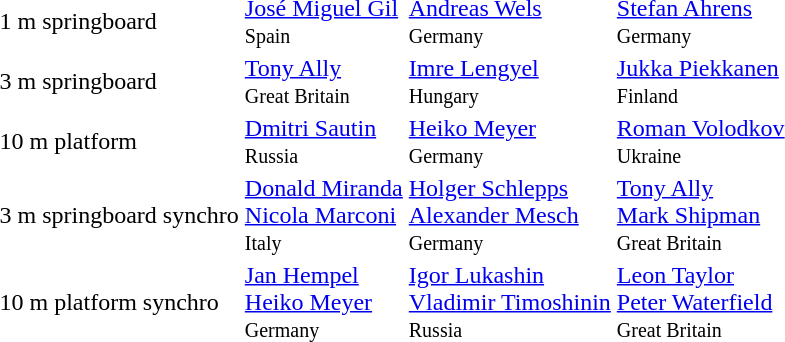<table>
<tr>
<td>1 m springboard</td>
<td> <a href='#'>José Miguel Gil</a><br><small>Spain</small></td>
<td> <a href='#'>Andreas Wels</a><br><small>Germany</small></td>
<td> <a href='#'>Stefan Ahrens</a><br><small>Germany</small></td>
</tr>
<tr>
<td>3 m springboard</td>
<td> <a href='#'>Tony Ally</a><br><small>Great Britain</small></td>
<td> <a href='#'>Imre Lengyel</a><br><small>Hungary</small></td>
<td> <a href='#'>Jukka Piekkanen</a><br><small>Finland</small></td>
</tr>
<tr>
<td>10 m platform</td>
<td> <a href='#'>Dmitri Sautin</a><br><small>Russia</small></td>
<td> <a href='#'>Heiko Meyer</a><br><small>Germany</small></td>
<td> <a href='#'>Roman Volodkov</a><br><small>Ukraine</small></td>
</tr>
<tr>
<td>3 m springboard synchro</td>
<td> <a href='#'>Donald Miranda</a><br><a href='#'>Nicola Marconi</a><br><small>Italy</small></td>
<td> <a href='#'>Holger Schlepps</a><br><a href='#'>Alexander Mesch</a><br><small>Germany</small></td>
<td> <a href='#'>Tony Ally</a><br><a href='#'>Mark Shipman</a><br><small>Great Britain</small></td>
</tr>
<tr>
<td>10 m platform synchro</td>
<td> <a href='#'>Jan Hempel</a><br><a href='#'>Heiko Meyer</a><br><small>Germany</small></td>
<td> <a href='#'>Igor Lukashin</a><br><a href='#'>Vladimir Timoshinin</a><br><small>Russia</small></td>
<td> <a href='#'>Leon Taylor</a><br><a href='#'>Peter Waterfield</a><br><small>Great Britain</small></td>
</tr>
</table>
